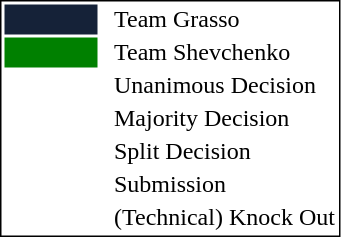<table style="border:1px solid black;" align="left">
<tr>
<td style="background:#152238; width:40px;"></td>
<td> </td>
<td>Team Grasso</td>
</tr>
<tr>
<td style="background:green; width:40px;"></td>
<td> </td>
<td>Team Shevchenko</td>
</tr>
<tr>
<td style="width:60px;"></td>
<td> </td>
<td>Unanimous Decision</td>
</tr>
<tr>
<td style="width:60px;"></td>
<td> </td>
<td>Majority Decision</td>
</tr>
<tr>
<td style="width:60px;"></td>
<td> </td>
<td>Split Decision</td>
</tr>
<tr>
<td style="width:60px;"></td>
<td> </td>
<td>Submission</td>
</tr>
<tr>
<td style="width:60px;"></td>
<td> </td>
<td>(Technical) Knock Out</td>
</tr>
</table>
